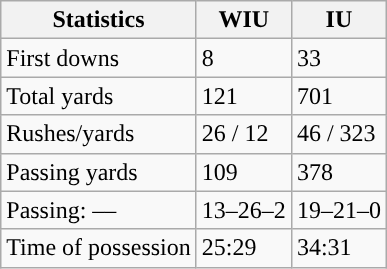<table class="wikitable" style="float:left">
<tr>
<th>Statistics</th>
<th>WIU</th>
<th>IU</th>
</tr>
<tr>
<td>First downs</td>
<td>8</td>
<td>33</td>
</tr>
<tr>
<td>Total yards</td>
<td>121</td>
<td>701</td>
</tr>
<tr>
<td>Rushes/yards</td>
<td>26 / 12</td>
<td>46 / 323</td>
</tr>
<tr>
<td>Passing yards</td>
<td>109</td>
<td>378</td>
</tr>
<tr>
<td>Passing: ––</td>
<td>13–26–2</td>
<td>19–21–0</td>
</tr>
<tr>
<td>Time of possession</td>
<td>25:29</td>
<td>34:31</td>
</tr>
</table>
